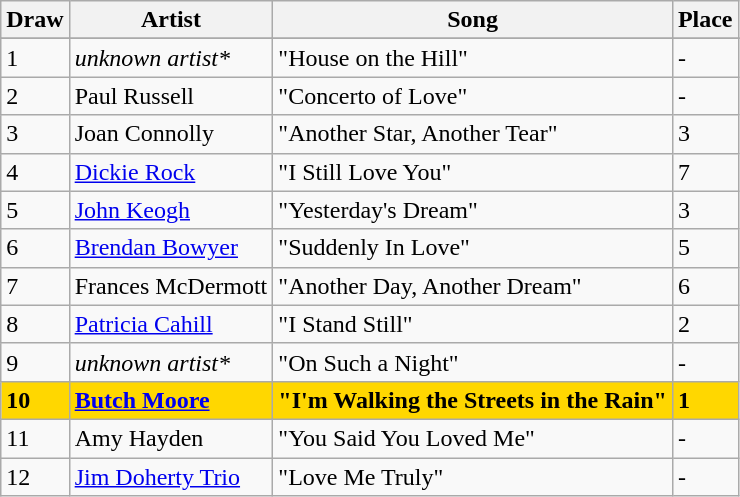<table class="sortable wikitable">
<tr>
<th>Draw</th>
<th>Artist</th>
<th>Song</th>
<th>Place</th>
</tr>
<tr>
</tr>
<tr>
<td>1</td>
<td><em>unknown artist*</em></td>
<td>"House on the Hill"</td>
<td>-</td>
</tr>
<tr>
<td>2</td>
<td>Paul Russell</td>
<td>"Concerto of Love"</td>
<td>-</td>
</tr>
<tr>
<td>3</td>
<td>Joan Connolly</td>
<td>"Another Star, Another Tear"</td>
<td>3</td>
</tr>
<tr>
<td>4</td>
<td><a href='#'>Dickie Rock</a></td>
<td>"I Still Love You"</td>
<td>7</td>
</tr>
<tr>
<td>5</td>
<td><a href='#'>John Keogh</a></td>
<td>"Yesterday's Dream"</td>
<td>3</td>
</tr>
<tr>
<td>6</td>
<td><a href='#'>Brendan Bowyer</a></td>
<td>"Suddenly In Love"</td>
<td>5</td>
</tr>
<tr>
<td>7</td>
<td>Frances McDermott</td>
<td>"Another Day, Another Dream"</td>
<td>6</td>
</tr>
<tr>
<td>8</td>
<td><a href='#'>Patricia Cahill</a></td>
<td>"I Stand Still"</td>
<td>2</td>
</tr>
<tr>
<td>9</td>
<td><em>unknown artist*</em></td>
<td>"On Such a Night"</td>
<td>-</td>
</tr>
<tr bgcolor="gold">
<td><strong>10</strong></td>
<td><strong><a href='#'>Butch Moore</a></strong></td>
<td><strong>"I'm Walking the Streets in the Rain"</strong></td>
<td><strong>1</strong></td>
</tr>
<tr>
<td>11</td>
<td>Amy Hayden</td>
<td>"You Said You Loved Me"</td>
<td>-</td>
</tr>
<tr>
<td>12</td>
<td><a href='#'>Jim Doherty Trio</a></td>
<td>"Love Me Truly"</td>
<td>-</td>
</tr>
</table>
